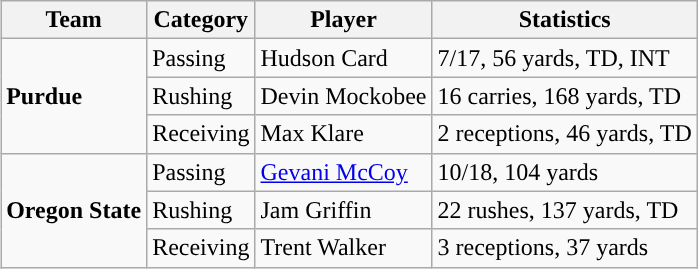<table class="wikitable" style="float: right;">
<tr>
<th>Team</th>
<th>Category</th>
<th>Player</th>
<th>Statistics</th>
</tr>
<tr>
<td rowspan=3><strong>Purdue</strong></td>
<td>Passing</td>
<td>Hudson Card</td>
<td>7/17, 56 yards, TD, INT</td>
</tr>
<tr>
<td>Rushing</td>
<td>Devin Mockobee</td>
<td>16 carries, 168 yards, TD</td>
</tr>
<tr>
<td>Receiving</td>
<td>Max Klare</td>
<td>2 receptions, 46 yards, TD</td>
</tr>
<tr>
<td rowspan=3><strong>Oregon State</strong></td>
<td>Passing</td>
<td><a href='#'>Gevani McCoy</a></td>
<td>10/18, 104 yards</td>
</tr>
<tr>
<td>Rushing</td>
<td>Jam Griffin</td>
<td>22 rushes, 137 yards, TD</td>
</tr>
<tr>
<td>Receiving</td>
<td>Trent Walker</td>
<td>3 receptions, 37 yards</td>
</tr>
</table>
